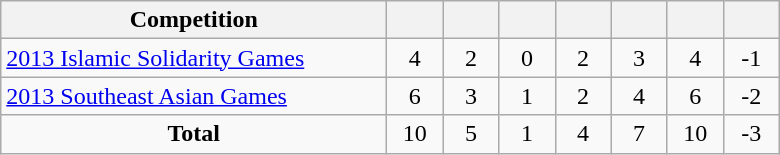<table class="wikitable" style="text-align: center;">
<tr>
<th width=250>Competition</th>
<th width=30></th>
<th width=30></th>
<th width=30></th>
<th width=30></th>
<th width=30></th>
<th width=30></th>
<th width=30></th>
</tr>
<tr>
<td align="left"><a href='#'>2013 Islamic Solidarity Games</a></td>
<td>4</td>
<td>2</td>
<td>0</td>
<td>2</td>
<td>3</td>
<td>4</td>
<td>-1</td>
</tr>
<tr>
<td align="left"><a href='#'>2013 Southeast Asian Games</a></td>
<td>6</td>
<td>3</td>
<td>1</td>
<td>2</td>
<td>4</td>
<td>6</td>
<td>-2</td>
</tr>
<tr>
<td><strong>Total</strong></td>
<td>10</td>
<td>5</td>
<td>1</td>
<td>4</td>
<td>7</td>
<td>10</td>
<td>-3</td>
</tr>
</table>
